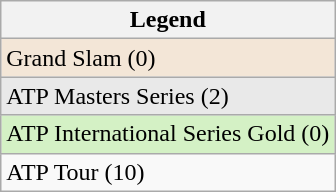<table class="wikitable sortable mw-collapsible mw-collapsed">
<tr>
<th>Legend</th>
</tr>
<tr style="background:#f3e6d7;">
<td>Grand Slam (0)</td>
</tr>
<tr style="background:#e9e9e9;">
<td>ATP Masters Series (2)</td>
</tr>
<tr style="background:#d4f1c5;">
<td>ATP International Series Gold (0)</td>
</tr>
<tr>
<td>ATP Tour (10)</td>
</tr>
</table>
